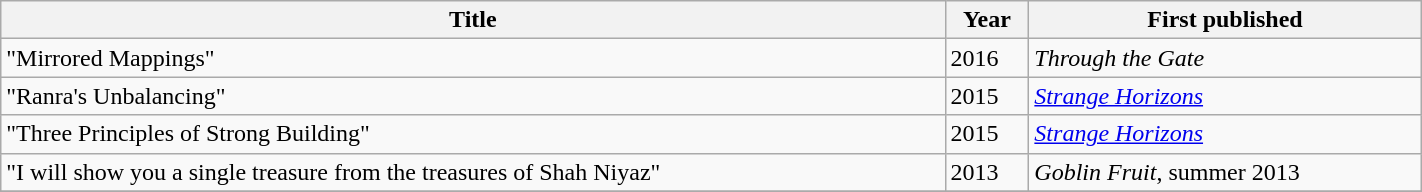<table class='wikitable sortable' width='75%'>
<tr>
<th>Title</th>
<th>Year</th>
<th>First published</th>
</tr>
<tr>
<td>"Mirrored Mappings"</td>
<td>2016</td>
<td><em>Through the Gate</em></td>
</tr>
<tr>
<td>"Ranra's Unbalancing"</td>
<td>2015</td>
<td><em><a href='#'>Strange Horizons</a></em></td>
</tr>
<tr>
<td>"Three Principles of Strong Building"</td>
<td>2015</td>
<td><em><a href='#'>Strange Horizons</a></em></td>
</tr>
<tr>
<td>"I will show you a single treasure from the treasures of Shah Niyaz"</td>
<td>2013</td>
<td><em>Goblin Fruit</em>, summer 2013</td>
</tr>
<tr>
</tr>
</table>
